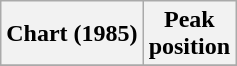<table class="wikitable sortable plainrowheaders" style="text-align:center">
<tr>
<th scope="col">Chart (1985)</th>
<th scope="col">Peak<br> position</th>
</tr>
<tr>
</tr>
</table>
